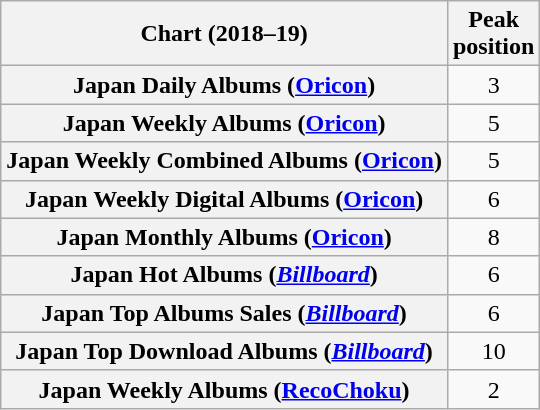<table class="wikitable sortable plainrowheaders" style="text-align:center;">
<tr>
<th scope="col">Chart (2018–19)</th>
<th scope="col">Peak<br>position</th>
</tr>
<tr>
<th scope="row">Japan Daily Albums (<a href='#'>Oricon</a>)</th>
<td style="text-align:center;">3</td>
</tr>
<tr>
<th scope="row">Japan Weekly Albums (<a href='#'>Oricon</a>)</th>
<td style="text-align:center;">5</td>
</tr>
<tr>
<th scope="row">Japan Weekly Combined Albums (<a href='#'>Oricon</a>)</th>
<td style="text-align:center;">5</td>
</tr>
<tr>
<th scope="row">Japan Weekly Digital Albums (<a href='#'>Oricon</a>)</th>
<td style="text-align:center;">6</td>
</tr>
<tr>
<th scope="row">Japan Monthly Albums (<a href='#'>Oricon</a>)</th>
<td style="text-align:center;">8</td>
</tr>
<tr>
<th scope="row">Japan Hot Albums (<em><a href='#'>Billboard</a></em>)</th>
<td style="text-align:center;">6</td>
</tr>
<tr>
<th scope="row">Japan Top Albums Sales (<em><a href='#'>Billboard</a></em>)</th>
<td style="text-align:center;">6</td>
</tr>
<tr>
<th scope="row">Japan Top Download Albums (<em><a href='#'>Billboard</a></em>)</th>
<td style="text-align:center;">10</td>
</tr>
<tr>
<th scope="row">Japan Weekly Albums (<a href='#'>RecoChoku</a>)</th>
<td style="text-align:center;">2</td>
</tr>
</table>
